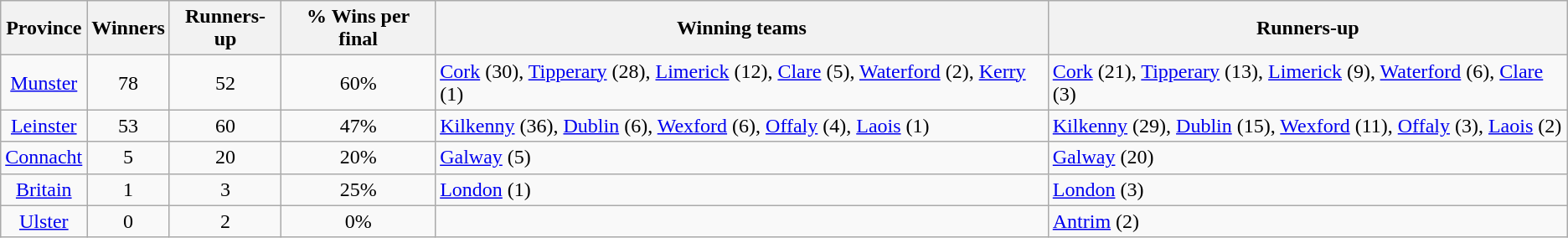<table class="wikitable sortable">
<tr>
<th>Province</th>
<th>Winners</th>
<th>Runners-up</th>
<th>% Wins per final</th>
<th>Winning teams</th>
<th>Runners-up</th>
</tr>
<tr>
<td align=center><a href='#'>Munster</a></td>
<td align=center>78</td>
<td align=center>52</td>
<td align=center>60%</td>
<td><a href='#'>Cork</a> (30), <a href='#'>Tipperary</a> (28), <a href='#'>Limerick</a> (12), <a href='#'>Clare</a> (5), <a href='#'>Waterford</a> (2), <a href='#'>Kerry</a> (1)</td>
<td><a href='#'>Cork</a> (21), <a href='#'>Tipperary</a> (13), <a href='#'>Limerick</a> (9), <a href='#'>Waterford</a> (6), <a href='#'>Clare</a> (3)</td>
</tr>
<tr>
<td align=center><a href='#'>Leinster</a></td>
<td align=center>53</td>
<td align=center>60</td>
<td align=center>47%</td>
<td><a href='#'>Kilkenny</a> (36), <a href='#'>Dublin</a> (6), <a href='#'>Wexford</a> (6), <a href='#'>Offaly</a> (4), <a href='#'>Laois</a> (1)</td>
<td><a href='#'>Kilkenny</a> (29), <a href='#'>Dublin</a> (15), <a href='#'>Wexford</a> (11), <a href='#'>Offaly</a> (3), <a href='#'>Laois</a> (2)</td>
</tr>
<tr>
<td align=center><a href='#'>Connacht</a></td>
<td align=center>5</td>
<td align=center>20</td>
<td align=center>20%</td>
<td><a href='#'>Galway</a> (5)</td>
<td><a href='#'>Galway</a> (20)</td>
</tr>
<tr>
<td align=center><a href='#'>Britain</a></td>
<td align=center>1</td>
<td align=center>3</td>
<td align=center>25%</td>
<td><a href='#'>London</a> (1)</td>
<td><a href='#'>London</a> (3)</td>
</tr>
<tr>
<td align=center><a href='#'>Ulster</a></td>
<td align=center>0</td>
<td align=center>2</td>
<td align=center>0%</td>
<td></td>
<td><a href='#'>Antrim</a> (2)</td>
</tr>
</table>
